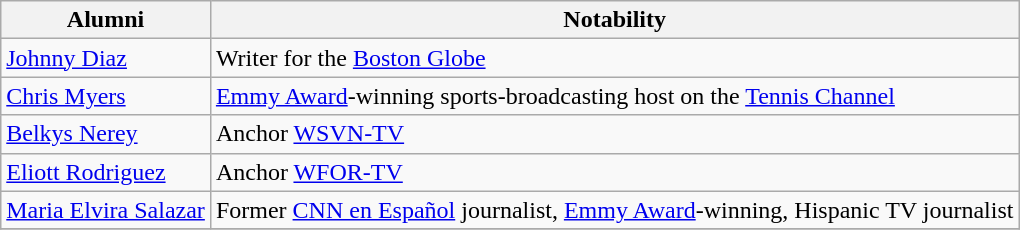<table Class="wikitable">
<tr>
<th>Alumni</th>
<th>Notability</th>
</tr>
<tr>
<td><a href='#'>Johnny Diaz</a></td>
<td>Writer for the <a href='#'>Boston Globe</a></td>
</tr>
<tr>
<td><a href='#'>Chris Myers</a></td>
<td><a href='#'>Emmy Award</a>-winning sports-broadcasting host on the <a href='#'>Tennis Channel</a></td>
</tr>
<tr>
<td><a href='#'>Belkys Nerey</a></td>
<td>Anchor <a href='#'>WSVN-TV</a></td>
</tr>
<tr>
<td><a href='#'>Eliott Rodriguez</a></td>
<td>Anchor <a href='#'>WFOR-TV</a></td>
</tr>
<tr>
<td><a href='#'>Maria Elvira Salazar</a></td>
<td>Former <a href='#'>CNN en Español</a> journalist, <a href='#'>Emmy Award</a>-winning, Hispanic TV journalist</td>
</tr>
<tr>
</tr>
</table>
